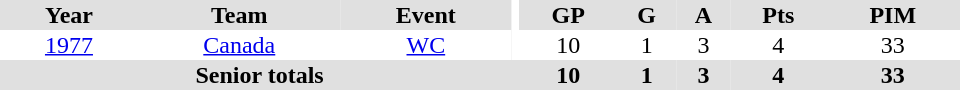<table border="0" cellpadding="1" cellspacing="0" ID="Table3" style="text-align:center; width:40em">
<tr bgcolor="#e0e0e0">
<th>Year</th>
<th>Team</th>
<th>Event</th>
<th rowspan="102" bgcolor="#ffffff"></th>
<th>GP</th>
<th>G</th>
<th>A</th>
<th>Pts</th>
<th>PIM</th>
</tr>
<tr>
<td><a href='#'>1977</a></td>
<td><a href='#'>Canada</a></td>
<td><a href='#'>WC</a></td>
<td>10</td>
<td>1</td>
<td>3</td>
<td>4</td>
<td>33</td>
</tr>
<tr bgcolor="#e0e0e0">
<th colspan="4">Senior totals</th>
<th>10</th>
<th>1</th>
<th>3</th>
<th>4</th>
<th>33</th>
</tr>
</table>
